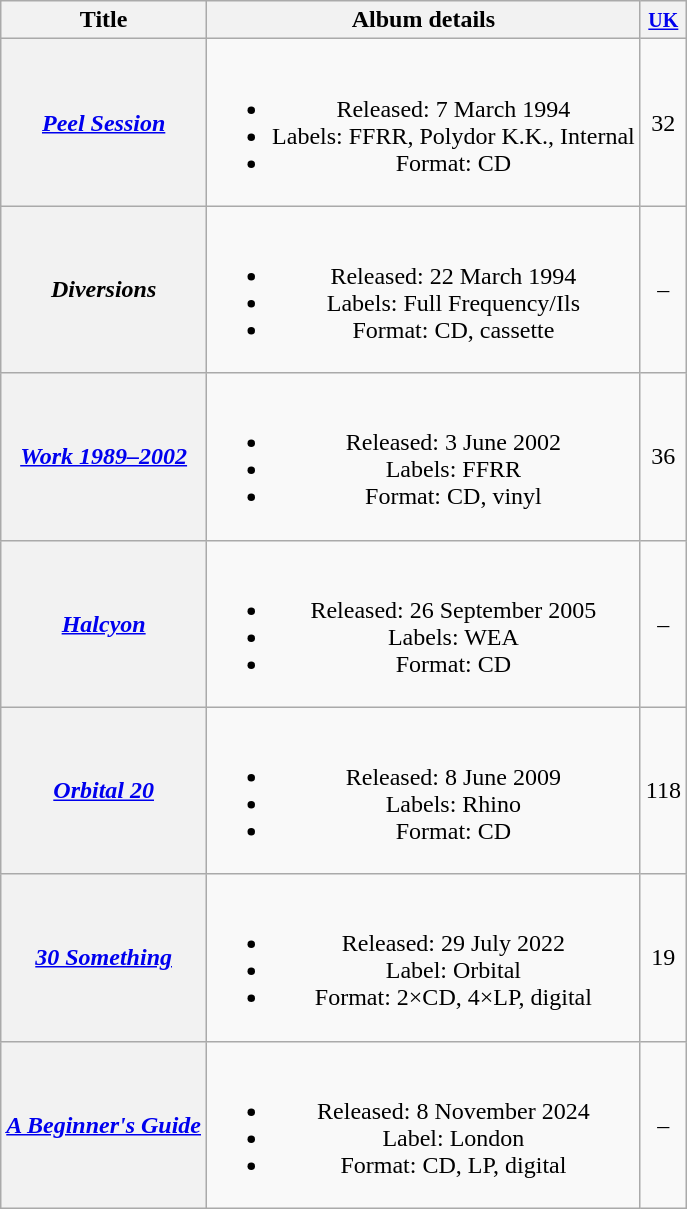<table class="wikitable plainrowheaders" style=text-align:center;>
<tr>
<th scope="col">Title</th>
<th scope="col">Album details</th>
<th scope="col"><small><a href='#'>UK</a></small><br></th>
</tr>
<tr>
<th scope="row"><em><a href='#'>Peel Session</a></em></th>
<td><br><ul><li>Released: 7 March 1994</li><li>Labels: FFRR, Polydor K.K., Internal</li><li>Format: CD</li></ul></td>
<td>32</td>
</tr>
<tr>
<th scope="row"><em>Diversions</em></th>
<td><br><ul><li>Released: 22 March 1994</li><li>Labels: Full Frequency/Ils</li><li>Format: CD, cassette</li></ul></td>
<td>–</td>
</tr>
<tr>
<th scope="row"><em><a href='#'>Work 1989–2002</a></em></th>
<td><br><ul><li>Released: 3 June 2002</li><li>Labels: FFRR</li><li>Format: CD, vinyl</li></ul></td>
<td>36</td>
</tr>
<tr>
<th scope="row"><em><a href='#'>Halcyon</a></em></th>
<td><br><ul><li>Released: 26 September 2005</li><li>Labels: WEA</li><li>Format: CD</li></ul></td>
<td>–</td>
</tr>
<tr>
<th scope="row"><em><a href='#'>Orbital 20</a></em></th>
<td><br><ul><li>Released: 8 June 2009</li><li>Labels: Rhino</li><li>Format: CD</li></ul></td>
<td>118</td>
</tr>
<tr>
<th scope="row"><em><a href='#'>30 Something</a></em></th>
<td><br><ul><li>Released: 29 July 2022</li><li>Label: Orbital</li><li>Format: 2×CD, 4×LP, digital</li></ul></td>
<td>19</td>
</tr>
<tr>
<th scope="row"><em><a href='#'>A Beginner's Guide</a></em></th>
<td><br><ul><li>Released: 8 November 2024</li><li>Label: London</li><li>Format: CD, LP, digital</li></ul></td>
<td>–</td>
</tr>
</table>
